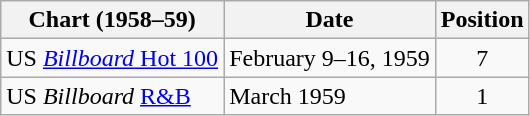<table class="wikitable">
<tr>
<th>Chart (1958–59)</th>
<th>Date</th>
<th>Position</th>
</tr>
<tr>
<td>US <a href='#'><em>Billboard</em> Hot 100</a></td>
<td>February 9–16, 1959</td>
<td align=center>7</td>
</tr>
<tr>
<td>US <em>Billboard</em> <a href='#'>R&B</a></td>
<td>March 1959</td>
<td align=center>1</td>
</tr>
</table>
